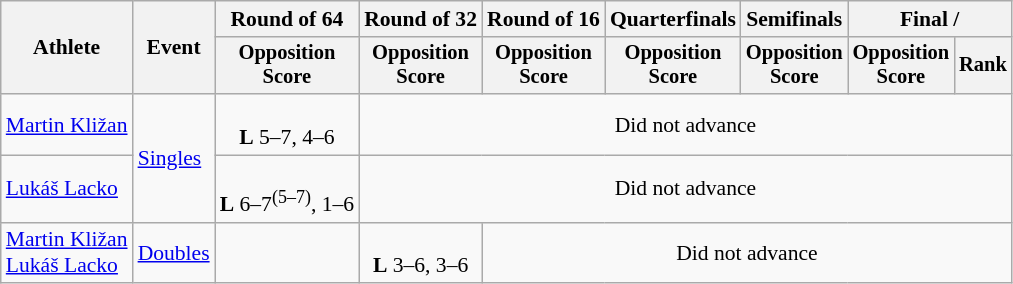<table class=wikitable style="font-size:90%">
<tr>
<th rowspan="2">Athlete</th>
<th rowspan="2">Event</th>
<th>Round of 64</th>
<th>Round of 32</th>
<th>Round of 16</th>
<th>Quarterfinals</th>
<th>Semifinals</th>
<th colspan=2>Final / </th>
</tr>
<tr style="font-size:95%">
<th>Opposition<br>Score</th>
<th>Opposition<br>Score</th>
<th>Opposition<br>Score</th>
<th>Opposition<br>Score</th>
<th>Opposition<br>Score</th>
<th>Opposition<br>Score</th>
<th>Rank</th>
</tr>
<tr align=center>
<td align=left><a href='#'>Martin Kližan</a></td>
<td align=left rowspan=2><a href='#'>Singles</a></td>
<td><br><strong>L</strong> 5–7, 4–6</td>
<td colspan=6>Did not advance</td>
</tr>
<tr align=center>
<td align=left><a href='#'>Lukáš Lacko</a></td>
<td><br><strong>L</strong> 6–7<sup>(5–7)</sup>, 1–6</td>
<td colspan=6>Did not advance</td>
</tr>
<tr align=center>
<td align=left><a href='#'>Martin Kližan</a><br><a href='#'>Lukáš Lacko</a></td>
<td align=left><a href='#'>Doubles</a></td>
<td></td>
<td><br><strong>L</strong> 3–6, 3–6</td>
<td colspan=5>Did not advance</td>
</tr>
</table>
